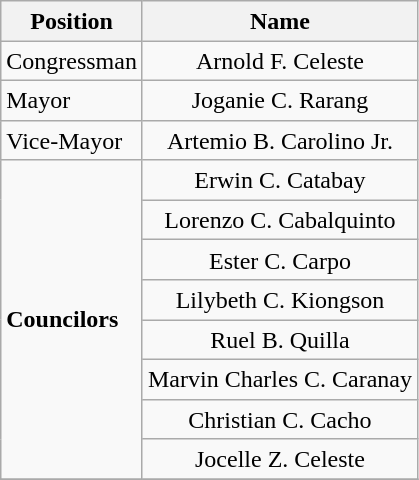<table class="wikitable" style="line-height:1.20em; font-size:100%;">
<tr>
<th>Position</th>
<th>Name</th>
</tr>
<tr>
<td>Congressman</td>
<td style="text-align:center;">Arnold F. Celeste</td>
</tr>
<tr>
<td>Mayor</td>
<td style="text-align:center;">Joganie C. Rarang</td>
</tr>
<tr>
<td>Vice-Mayor</td>
<td style="text-align:center;">Artemio B. Carolino Jr.</td>
</tr>
<tr>
<td rowspan=8><strong>Councilors</strong></td>
<td style="text-align:center;">Erwin C. Catabay</td>
</tr>
<tr>
<td style="text-align:center;">Lorenzo C. Cabalquinto</td>
</tr>
<tr>
<td style="text-align:center;">Ester C. Carpo</td>
</tr>
<tr>
<td style="text-align:center;">Lilybeth C. Kiongson</td>
</tr>
<tr>
<td style="text-align:center;">Ruel B. Quilla</td>
</tr>
<tr>
<td style="text-align:center;">Marvin Charles C. Caranay</td>
</tr>
<tr>
<td style="text-align:center;">Christian C. Cacho</td>
</tr>
<tr>
<td style="text-align:center;">Jocelle Z. Celeste</td>
</tr>
<tr>
</tr>
</table>
